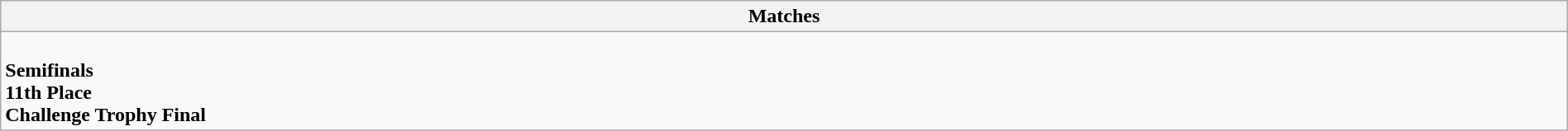<table class="wikitable collapsible collapsed" style="width:100%;">
<tr>
<th>Matches</th>
</tr>
<tr>
<td><br><strong>Semifinals</strong>

<br><strong>11th Place</strong>
<br><strong>Challenge Trophy Final</strong>
</td>
</tr>
</table>
